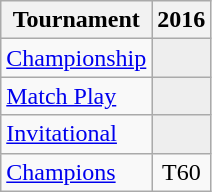<table class="wikitable" style="text-align:center;">
<tr>
<th>Tournament</th>
<th>2016</th>
</tr>
<tr>
<td align="left"><a href='#'>Championship</a></td>
<td style="background:#eeeeee;"></td>
</tr>
<tr>
<td align="left"><a href='#'>Match Play</a></td>
<td style="background:#eeeeee;"></td>
</tr>
<tr>
<td align="left"><a href='#'>Invitational</a></td>
<td style="background:#eeeeee;"></td>
</tr>
<tr>
<td align="left"><a href='#'>Champions</a></td>
<td>T60</td>
</tr>
</table>
